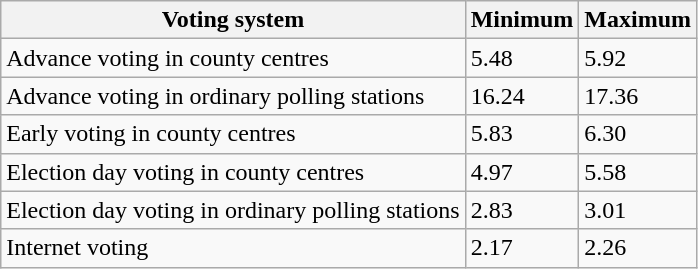<table class="wikitable sortable">
<tr>
<th>Voting system</th>
<th>Minimum</th>
<th>Maximum</th>
</tr>
<tr>
<td>Advance voting in county centres</td>
<td>5.48</td>
<td>5.92</td>
</tr>
<tr>
<td>Advance voting in ordinary polling stations</td>
<td>16.24</td>
<td>17.36</td>
</tr>
<tr>
<td>Early voting in county centres</td>
<td>5.83</td>
<td>6.30</td>
</tr>
<tr>
<td>Election day voting in county centres</td>
<td>4.97</td>
<td>5.58</td>
</tr>
<tr>
<td>Election day voting in ordinary polling stations</td>
<td>2.83</td>
<td>3.01</td>
</tr>
<tr>
<td>Internet voting</td>
<td>2.17</td>
<td>2.26</td>
</tr>
</table>
